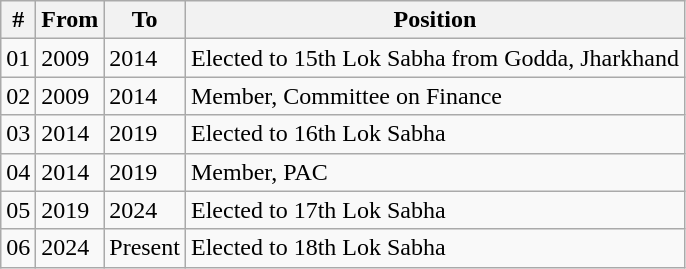<table class="wikitable sortable">
<tr>
<th>#</th>
<th>From</th>
<th>To</th>
<th>Position</th>
</tr>
<tr>
<td>01</td>
<td>2009</td>
<td>2014</td>
<td>Elected to 15th Lok Sabha from Godda, Jharkhand</td>
</tr>
<tr>
<td>02</td>
<td>2009</td>
<td>2014</td>
<td>Member, Committee on Finance</td>
</tr>
<tr>
<td>03</td>
<td>2014</td>
<td>2019</td>
<td>Elected to 16th Lok Sabha</td>
</tr>
<tr>
<td>04</td>
<td>2014</td>
<td>2019</td>
<td>Member, PAC</td>
</tr>
<tr>
<td>05</td>
<td>2019</td>
<td>2024</td>
<td>Elected to 17th Lok Sabha</td>
</tr>
<tr>
<td>06</td>
<td>2024</td>
<td>Present</td>
<td>Elected to 18th Lok Sabha</td>
</tr>
</table>
